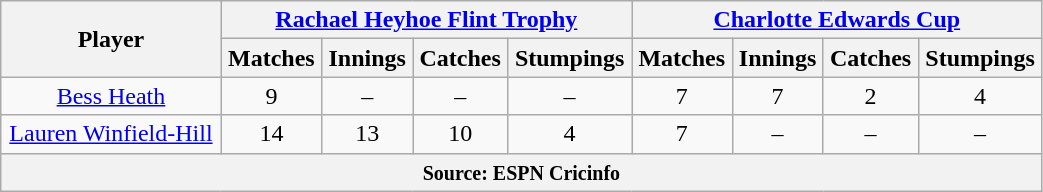<table class="wikitable" style="text-align:center; width:55%;">
<tr>
<th rowspan=2>Player</th>
<th colspan=4><a href='#'>Rachael Heyhoe Flint Trophy</a></th>
<th colspan=4><a href='#'>Charlotte Edwards Cup</a></th>
</tr>
<tr>
<th>Matches</th>
<th>Innings</th>
<th>Catches</th>
<th>Stumpings</th>
<th>Matches</th>
<th>Innings</th>
<th>Catches</th>
<th>Stumpings</th>
</tr>
<tr>
<td><a href='#'>Bess Heath</a></td>
<td>9</td>
<td>–</td>
<td>–</td>
<td>–</td>
<td>7</td>
<td>7</td>
<td>2</td>
<td>4</td>
</tr>
<tr>
<td><a href='#'>Lauren Winfield-Hill</a></td>
<td>14</td>
<td>13</td>
<td>10</td>
<td>4</td>
<td>7</td>
<td>–</td>
<td>–</td>
<td>–</td>
</tr>
<tr>
<th colspan="9"><small>Source: ESPN Cricinfo</small></th>
</tr>
</table>
